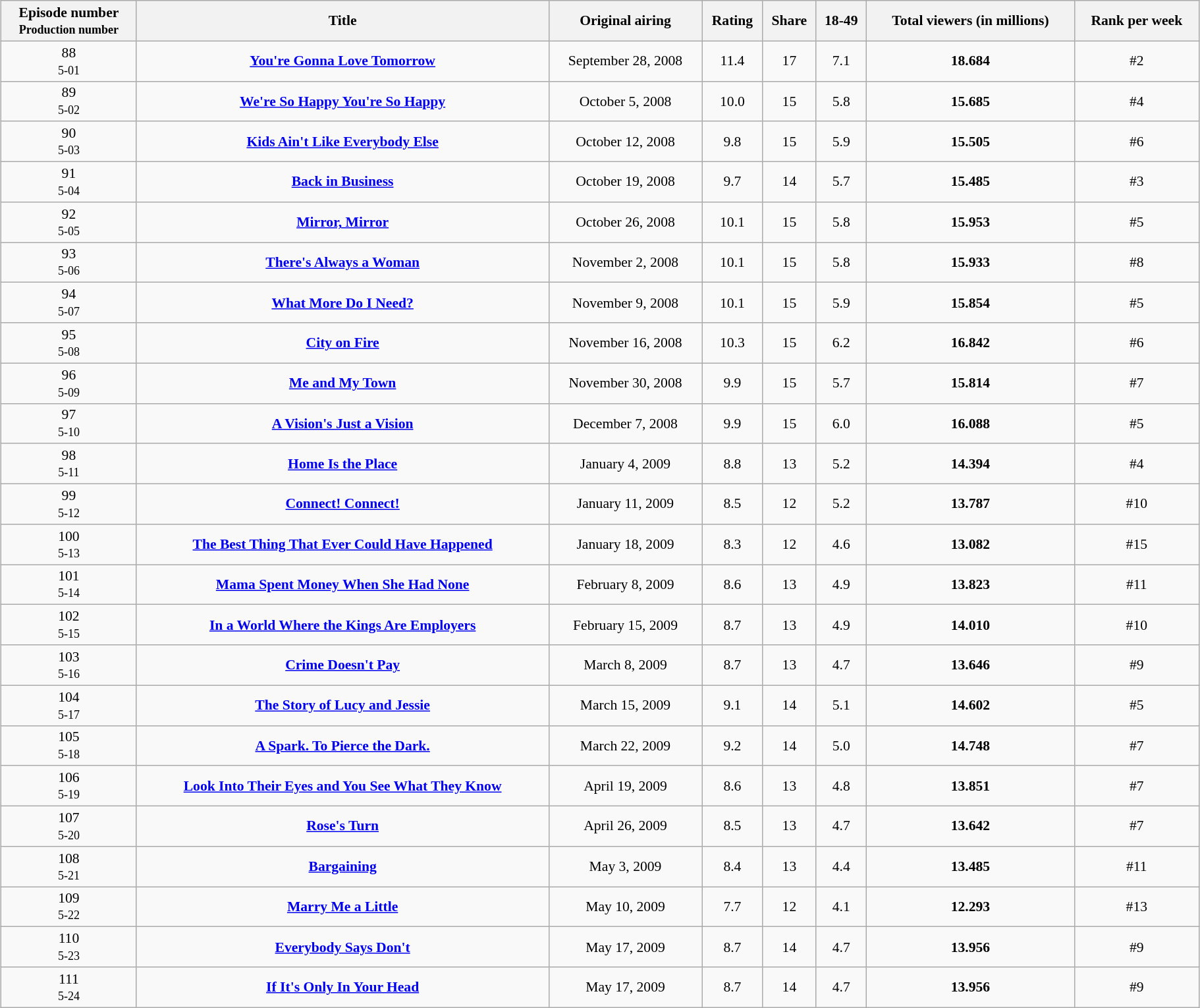<table class="wikitable" style="font-size:90%; text-align:center; width: 96%; margin-left: auto; margin-right: auto;">
<tr>
<th>Episode number<br><small>Production number</small></th>
<th>Title</th>
<th>Original airing</th>
<th>Rating</th>
<th>Share</th>
<th>18-49 </th>
<th>Total viewers (in millions)</th>
<th>Rank per week</th>
</tr>
<tr>
<td>88<br><small>5-01</small></td>
<td><strong><a href='#'>You're Gonna Love Tomorrow</a></strong></td>
<td>September 28, 2008</td>
<td>11.4</td>
<td>17</td>
<td>7.1</td>
<td><strong>18.684</strong></td>
<td>#2</td>
</tr>
<tr>
<td>89<br><small>5-02</small></td>
<td><strong><a href='#'>We're So Happy You're So Happy</a></strong></td>
<td>October 5, 2008</td>
<td>10.0</td>
<td>15</td>
<td>5.8</td>
<td><strong>15.685</strong></td>
<td>#4</td>
</tr>
<tr>
<td>90<br><small>5-03</small></td>
<td><strong><a href='#'>Kids Ain't Like Everybody Else</a></strong></td>
<td>October 12, 2008</td>
<td>9.8</td>
<td>15</td>
<td>5.9</td>
<td><strong>15.505</strong></td>
<td>#6</td>
</tr>
<tr>
<td>91<br><small>5-04</small></td>
<td><strong><a href='#'>Back in Business</a></strong></td>
<td>October 19, 2008</td>
<td>9.7</td>
<td>14</td>
<td>5.7</td>
<td><strong>15.485</strong></td>
<td>#3</td>
</tr>
<tr>
<td>92<br><small>5-05</small></td>
<td><strong><a href='#'>Mirror, Mirror</a></strong></td>
<td>October 26, 2008</td>
<td>10.1</td>
<td>15</td>
<td>5.8</td>
<td><strong>15.953</strong></td>
<td>#5</td>
</tr>
<tr>
<td>93<br><small>5-06</small></td>
<td><strong><a href='#'>There's Always a Woman</a></strong></td>
<td>November 2, 2008</td>
<td>10.1</td>
<td>15</td>
<td>5.8</td>
<td><strong>15.933</strong></td>
<td>#8</td>
</tr>
<tr>
<td>94<br><small>5-07</small></td>
<td><strong><a href='#'>What More Do I Need?</a></strong></td>
<td>November 9, 2008</td>
<td>10.1</td>
<td>15</td>
<td>5.9</td>
<td><strong>15.854</strong></td>
<td>#5</td>
</tr>
<tr>
<td>95<br><small>5-08</small></td>
<td><strong><a href='#'>City on Fire</a></strong></td>
<td>November 16, 2008</td>
<td>10.3</td>
<td>15</td>
<td>6.2</td>
<td><strong>16.842</strong></td>
<td>#6</td>
</tr>
<tr>
<td>96<br><small>5-09</small></td>
<td><strong><a href='#'>Me and My Town</a></strong></td>
<td>November 30, 2008</td>
<td>9.9</td>
<td>15</td>
<td>5.7</td>
<td><strong>15.814</strong></td>
<td>#7</td>
</tr>
<tr>
<td>97<br><small>5-10</small></td>
<td><strong><a href='#'>A Vision's Just a Vision</a></strong></td>
<td>December 7, 2008</td>
<td>9.9</td>
<td>15</td>
<td>6.0</td>
<td><strong>16.088</strong></td>
<td>#5</td>
</tr>
<tr>
<td>98<br><small>5-11</small></td>
<td><strong><a href='#'>Home Is the Place</a></strong></td>
<td>January 4, 2009</td>
<td>8.8</td>
<td>13</td>
<td>5.2</td>
<td><strong>14.394</strong></td>
<td>#4</td>
</tr>
<tr>
<td>99<br><small>5-12</small></td>
<td><strong><a href='#'>Connect! Connect!</a></strong></td>
<td>January 11, 2009</td>
<td>8.5</td>
<td>12</td>
<td>5.2</td>
<td><strong>13.787</strong></td>
<td>#10</td>
</tr>
<tr>
<td>100<br><small>5-13</small></td>
<td><strong><a href='#'>The Best Thing That Ever Could Have Happened</a></strong></td>
<td>January 18, 2009</td>
<td>8.3</td>
<td>12</td>
<td>4.6</td>
<td><strong>13.082</strong></td>
<td>#15</td>
</tr>
<tr>
<td>101<br><small>5-14</small></td>
<td><strong><a href='#'>Mama Spent Money When She Had None</a></strong></td>
<td>February 8, 2009</td>
<td>8.6</td>
<td>13</td>
<td>4.9</td>
<td><strong>13.823</strong></td>
<td>#11</td>
</tr>
<tr>
<td>102<br><small>5-15</small></td>
<td><strong><a href='#'>In a World Where the Kings Are Employers</a></strong></td>
<td>February 15, 2009</td>
<td>8.7</td>
<td>13</td>
<td>4.9</td>
<td><strong>14.010</strong></td>
<td>#10</td>
</tr>
<tr>
<td>103<br><small>5-16</small></td>
<td><strong><a href='#'>Crime Doesn't Pay</a></strong></td>
<td>March 8, 2009</td>
<td>8.7</td>
<td>13</td>
<td>4.7</td>
<td><strong>13.646</strong></td>
<td>#9</td>
</tr>
<tr>
<td>104<br><small>5-17</small></td>
<td><strong><a href='#'>The Story of Lucy and Jessie</a></strong></td>
<td>March 15, 2009</td>
<td>9.1</td>
<td>14</td>
<td>5.1</td>
<td><strong>14.602</strong></td>
<td>#5</td>
</tr>
<tr>
<td>105<br><small>5-18</small></td>
<td><strong><a href='#'>A Spark. To Pierce the Dark.</a></strong></td>
<td>March 22, 2009</td>
<td>9.2</td>
<td>14</td>
<td>5.0</td>
<td><strong>14.748</strong></td>
<td>#7</td>
</tr>
<tr>
<td>106<br><small>5-19</small></td>
<td><strong><a href='#'>Look Into Their Eyes and You See What They Know</a></strong></td>
<td>April 19, 2009</td>
<td>8.6</td>
<td>13</td>
<td>4.8</td>
<td><strong>13.851</strong></td>
<td>#7</td>
</tr>
<tr>
<td>107<br><small>5-20</small></td>
<td><strong><a href='#'>Rose's Turn</a></strong></td>
<td>April 26, 2009</td>
<td>8.5</td>
<td>13</td>
<td>4.7</td>
<td><strong>13.642</strong></td>
<td>#7</td>
</tr>
<tr>
<td>108<br><small>5-21</small></td>
<td><strong><a href='#'>Bargaining</a></strong></td>
<td>May 3, 2009</td>
<td>8.4</td>
<td>13</td>
<td>4.4</td>
<td><strong>13.485</strong></td>
<td>#11</td>
</tr>
<tr>
<td>109<br><small>5-22</small></td>
<td><strong><a href='#'>Marry Me a Little</a></strong></td>
<td>May 10, 2009</td>
<td>7.7</td>
<td>12</td>
<td>4.1</td>
<td><strong>12.293</strong></td>
<td>#13</td>
</tr>
<tr>
<td>110<br><small>5-23</small></td>
<td><strong><a href='#'>Everybody Says Don't</a></strong></td>
<td>May 17, 2009</td>
<td>8.7</td>
<td>14</td>
<td>4.7</td>
<td><strong>13.956</strong></td>
<td>#9</td>
</tr>
<tr>
<td>111<br><small>5-24</small></td>
<td><strong><a href='#'>If It's Only In Your Head</a></strong></td>
<td>May 17, 2009</td>
<td>8.7</td>
<td>14</td>
<td>4.7</td>
<td><strong>13.956</strong></td>
<td>#9</td>
</tr>
</table>
